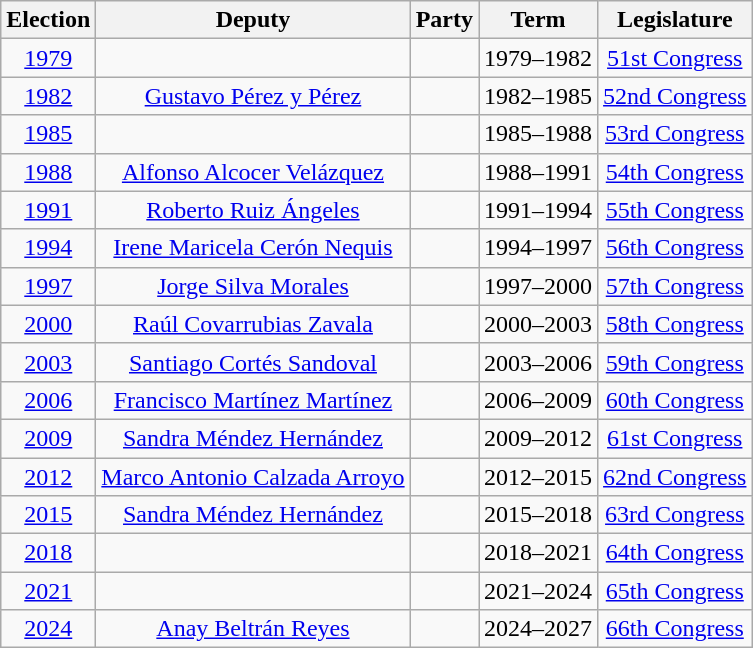<table class="wikitable sortable" style="text-align: center">
<tr>
<th>Election</th>
<th class="unsortable">Deputy</th>
<th class="unsortable">Party</th>
<th class="unsortable">Term</th>
<th class="unsortable">Legislature</th>
</tr>
<tr>
<td><a href='#'>1979</a></td>
<td></td>
<td></td>
<td>1979–1982</td>
<td><a href='#'>51st Congress</a></td>
</tr>
<tr>
<td><a href='#'>1982</a></td>
<td><a href='#'>Gustavo Pérez y Pérez</a></td>
<td></td>
<td>1982–1985</td>
<td><a href='#'>52nd Congress</a></td>
</tr>
<tr>
<td><a href='#'>1985</a></td>
<td></td>
<td></td>
<td>1985–1988</td>
<td><a href='#'>53rd Congress</a></td>
</tr>
<tr>
<td><a href='#'>1988</a></td>
<td><a href='#'>Alfonso Alcocer Velázquez</a></td>
<td></td>
<td>1988–1991</td>
<td><a href='#'>54th Congress</a></td>
</tr>
<tr>
<td><a href='#'>1991</a></td>
<td><a href='#'>Roberto Ruiz Ángeles</a></td>
<td></td>
<td>1991–1994</td>
<td><a href='#'>55th Congress</a></td>
</tr>
<tr>
<td><a href='#'>1994</a></td>
<td><a href='#'>Irene Maricela Cerón Nequis</a></td>
<td></td>
<td>1994–1997</td>
<td><a href='#'>56th Congress</a></td>
</tr>
<tr>
<td><a href='#'>1997</a></td>
<td><a href='#'>Jorge Silva Morales</a></td>
<td></td>
<td>1997–2000</td>
<td><a href='#'>57th Congress</a></td>
</tr>
<tr>
<td><a href='#'>2000</a></td>
<td><a href='#'>Raúl Covarrubias Zavala</a></td>
<td></td>
<td>2000–2003</td>
<td><a href='#'>58th Congress</a></td>
</tr>
<tr>
<td><a href='#'>2003</a></td>
<td><a href='#'>Santiago Cortés Sandoval</a></td>
<td></td>
<td>2003–2006</td>
<td><a href='#'>59th Congress</a></td>
</tr>
<tr>
<td><a href='#'>2006</a></td>
<td><a href='#'>Francisco Martínez Martínez</a></td>
<td></td>
<td>2006–2009</td>
<td><a href='#'>60th Congress</a></td>
</tr>
<tr>
<td><a href='#'>2009</a></td>
<td><a href='#'>Sandra Méndez Hernández</a></td>
<td></td>
<td>2009–2012</td>
<td><a href='#'>61st Congress</a></td>
</tr>
<tr>
<td><a href='#'>2012</a></td>
<td><a href='#'>Marco Antonio Calzada Arroyo</a></td>
<td></td>
<td>2012–2015</td>
<td><a href='#'>62nd Congress</a></td>
</tr>
<tr>
<td><a href='#'>2015</a></td>
<td><a href='#'>Sandra Méndez Hernández</a></td>
<td></td>
<td>2015–2018</td>
<td><a href='#'>63rd Congress</a></td>
</tr>
<tr>
<td><a href='#'>2018</a></td>
<td></td>
<td></td>
<td>2018–2021</td>
<td><a href='#'>64th Congress</a></td>
</tr>
<tr>
<td><a href='#'>2021</a></td>
<td></td>
<td></td>
<td>2021–2024</td>
<td><a href='#'>65th Congress</a></td>
</tr>
<tr>
<td><a href='#'>2024</a></td>
<td><a href='#'>Anay Beltrán Reyes</a></td>
<td></td>
<td>2024–2027</td>
<td><a href='#'>66th Congress</a></td>
</tr>
</table>
